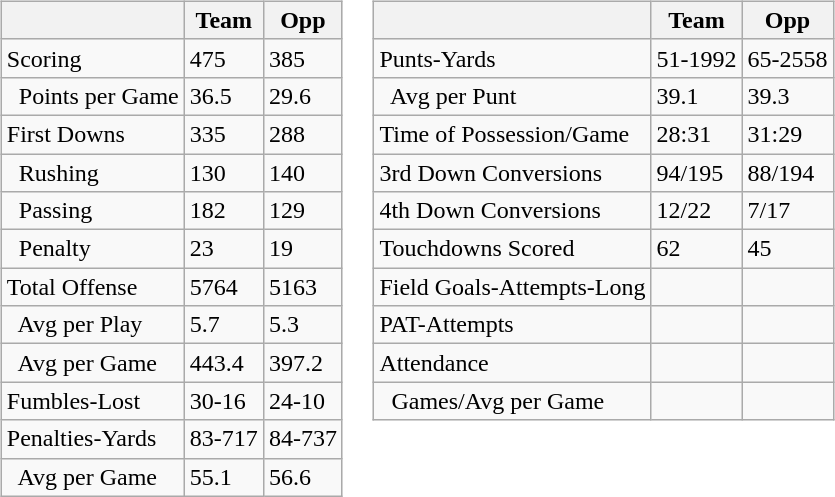<table>
<tr>
<td valign="top"><br><table class="wikitable" style="white-space:nowrap;">
<tr>
<th></th>
<th>Team</th>
<th>Opp</th>
</tr>
<tr>
<td>Scoring</td>
<td>475</td>
<td>385</td>
</tr>
<tr>
<td>  Points per Game</td>
<td>36.5</td>
<td>29.6</td>
</tr>
<tr>
<td>First Downs</td>
<td>335</td>
<td>288</td>
</tr>
<tr>
<td>  Rushing</td>
<td>130</td>
<td>140</td>
</tr>
<tr>
<td>  Passing</td>
<td>182</td>
<td>129</td>
</tr>
<tr>
<td>  Penalty</td>
<td>23</td>
<td>19</td>
</tr>
<tr>
<td>Total Offense</td>
<td>5764</td>
<td>5163</td>
</tr>
<tr>
<td>  Avg per Play</td>
<td>5.7</td>
<td>5.3</td>
</tr>
<tr>
<td>  Avg per Game</td>
<td>443.4</td>
<td>397.2</td>
</tr>
<tr>
<td>Fumbles-Lost</td>
<td>30-16</td>
<td>24-10</td>
</tr>
<tr>
<td>Penalties-Yards</td>
<td>83-717</td>
<td>84-737</td>
</tr>
<tr>
<td>  Avg per Game</td>
<td>55.1</td>
<td>56.6</td>
</tr>
</table>
</td>
<td valign="top"><br><table class="wikitable" style="white-space:nowrap;">
<tr>
<th></th>
<th>Team</th>
<th>Opp</th>
</tr>
<tr>
<td>Punts-Yards</td>
<td>51-1992</td>
<td>65-2558</td>
</tr>
<tr>
<td>  Avg per Punt</td>
<td>39.1</td>
<td>39.3</td>
</tr>
<tr>
<td>Time of Possession/Game</td>
<td>28:31</td>
<td>31:29</td>
</tr>
<tr>
<td>3rd Down Conversions</td>
<td>94/195</td>
<td>88/194</td>
</tr>
<tr>
<td>4th Down Conversions</td>
<td>12/22</td>
<td>7/17</td>
</tr>
<tr>
<td>Touchdowns Scored</td>
<td>62</td>
<td>45</td>
</tr>
<tr>
<td>Field Goals-Attempts-Long</td>
<td> </td>
<td> </td>
</tr>
<tr>
<td>PAT-Attempts</td>
<td> </td>
<td> </td>
</tr>
<tr>
<td>Attendance</td>
<td> </td>
<td> </td>
</tr>
<tr>
<td>  Games/Avg per Game</td>
<td> </td>
<td> </td>
</tr>
</table>
</td>
</tr>
</table>
